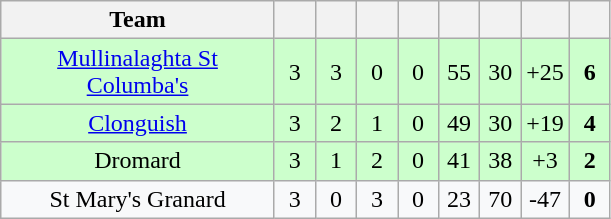<table class="wikitable" style="text-align:center">
<tr>
<th style="width:175px;">Team</th>
<th width="20"></th>
<th width="20"></th>
<th width="20"></th>
<th width="20"></th>
<th width="20"></th>
<th width="20"></th>
<th width="20"></th>
<th width="20"></th>
</tr>
<tr style="background:#cfc;">
<td><a href='#'>Mullinalaghta St Columba's</a></td>
<td>3</td>
<td>3</td>
<td>0</td>
<td>0</td>
<td>55</td>
<td>30</td>
<td>+25</td>
<td><strong>6</strong></td>
</tr>
<tr style="background:#cfc;">
<td><a href='#'>Clonguish</a></td>
<td>3</td>
<td>2</td>
<td>1</td>
<td>0</td>
<td>49</td>
<td>30</td>
<td>+19</td>
<td><strong>4</strong></td>
</tr>
<tr style="background:#cfc;">
<td>Dromard</td>
<td>3</td>
<td>1</td>
<td>2</td>
<td>0</td>
<td>41</td>
<td>38</td>
<td>+3</td>
<td><strong>2</strong></td>
</tr>
<tr style="background:#f8f9fa;">
<td>St Mary's Granard</td>
<td>3</td>
<td>0</td>
<td>3</td>
<td>0</td>
<td>23</td>
<td>70</td>
<td>-47</td>
<td><strong>0</strong></td>
</tr>
</table>
